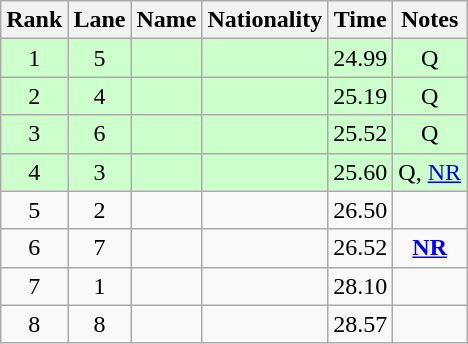<table class="wikitable sortable" style="text-align:center">
<tr>
<th>Rank</th>
<th>Lane</th>
<th>Name</th>
<th>Nationality</th>
<th>Time</th>
<th>Notes</th>
</tr>
<tr bgcolor="ccffcc">
<td>1</td>
<td>5</td>
<td align="left"></td>
<td align="left"></td>
<td>24.99</td>
<td>Q</td>
</tr>
<tr bgcolor="ccffcc">
<td>2</td>
<td>4</td>
<td align="left"></td>
<td align="left"></td>
<td>25.19</td>
<td>Q</td>
</tr>
<tr bgcolor="ccffcc">
<td>3</td>
<td>6</td>
<td align="left"></td>
<td align="left"></td>
<td>25.52</td>
<td>Q</td>
</tr>
<tr bgcolor="ccffcc">
<td>4</td>
<td>3</td>
<td align="left"></td>
<td align="left"></td>
<td>25.60</td>
<td>Q, <a href='#'>NR</a></td>
</tr>
<tr>
<td>5</td>
<td>2</td>
<td align="left"></td>
<td align="left"></td>
<td>26.50</td>
<td></td>
</tr>
<tr>
<td>6</td>
<td>7</td>
<td align="left"></td>
<td align="left"></td>
<td>26.52</td>
<td><strong><a href='#'>NR</a></strong></td>
</tr>
<tr>
<td>7</td>
<td>1</td>
<td align="left"></td>
<td align="left"></td>
<td>28.10</td>
<td></td>
</tr>
<tr>
<td>8</td>
<td>8</td>
<td align="left"></td>
<td align="left"></td>
<td>28.57</td>
<td></td>
</tr>
</table>
